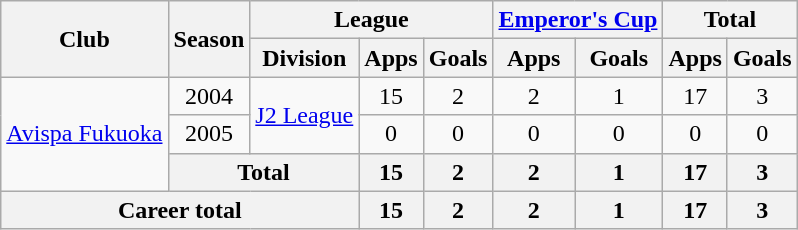<table class="wikitable" style="text-align:center;">
<tr>
<th rowspan="2">Club</th>
<th rowspan="2">Season</th>
<th colspan="3">League</th>
<th colspan="2"><a href='#'>Emperor's Cup</a></th>
<th colspan="2">Total</th>
</tr>
<tr>
<th>Division</th>
<th>Apps</th>
<th>Goals</th>
<th>Apps</th>
<th>Goals</th>
<th>Apps</th>
<th>Goals</th>
</tr>
<tr>
<td rowspan="3"><a href='#'>Avispa Fukuoka</a></td>
<td>2004</td>
<td rowspan="2"><a href='#'>J2 League</a></td>
<td>15</td>
<td>2</td>
<td>2</td>
<td>1</td>
<td>17</td>
<td>3</td>
</tr>
<tr>
<td>2005</td>
<td>0</td>
<td>0</td>
<td>0</td>
<td>0</td>
<td>0</td>
<td>0</td>
</tr>
<tr>
<th colspan="2" rowspan="1">Total</th>
<th>15</th>
<th>2</th>
<th>2</th>
<th>1</th>
<th>17</th>
<th>3</th>
</tr>
<tr>
<th colspan="3">Career total</th>
<th>15</th>
<th>2</th>
<th>2</th>
<th>1</th>
<th>17</th>
<th>3</th>
</tr>
</table>
